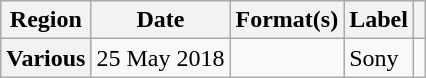<table class="wikitable plainrowheaders">
<tr>
<th scope="col">Region</th>
<th scope="col">Date</th>
<th scope="col">Format(s)</th>
<th scope="col">Label</th>
<th scope="col"></th>
</tr>
<tr>
<th scope="row">Various</th>
<td>25 May 2018</td>
<td></td>
<td>Sony</td>
<td></td>
</tr>
</table>
